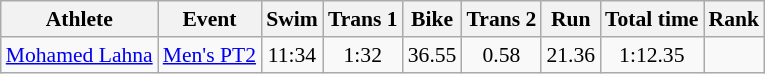<table class="wikitable" style="font-size:90%;">
<tr>
<th>Athlete</th>
<th>Event</th>
<th>Swim</th>
<th>Trans 1</th>
<th>Bike</th>
<th>Trans 2</th>
<th>Run</th>
<th>Total time</th>
<th>Rank</th>
</tr>
<tr align=center>
<td align=left><a href='#'>Mohamed Lahna</a></td>
<td style="text-align:left;" rowspan="2"><a href='#'>Men's PT2</a></td>
<td>11:34</td>
<td>1:32</td>
<td>36.55</td>
<td>0.58</td>
<td>21.36</td>
<td>1:12.35</td>
<td></td>
</tr>
</table>
